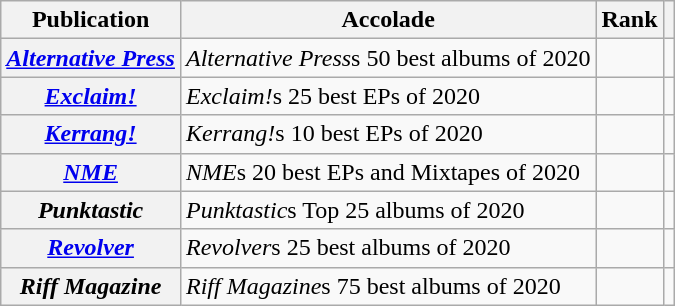<table class="wikitable plainrowheaders sortable">
<tr>
<th scope="col">Publication</th>
<th scope="col">Accolade</th>
<th scope="col">Rank</th>
<th scope="col" class="unsortable"></th>
</tr>
<tr>
<th scope="row"><em><a href='#'>Alternative Press</a></em></th>
<td><em>Alternative Press</em>s 50 best albums of 2020</td>
<td></td>
<td></td>
</tr>
<tr>
<th scope="row"><em><a href='#'>Exclaim!</a></em></th>
<td><em>Exclaim!</em>s 25 best EPs of 2020</td>
<td></td>
<td></td>
</tr>
<tr>
<th scope="row"><em><a href='#'>Kerrang!</a></em></th>
<td><em>Kerrang!</em>s 10 best EPs of 2020</td>
<td></td>
<td></td>
</tr>
<tr>
<th scope="row"><em><a href='#'>NME</a></em></th>
<td><em>NME</em>s 20 best EPs and Mixtapes of 2020</td>
<td></td>
<td></td>
</tr>
<tr>
<th scope="row"><em>Punktastic</em></th>
<td><em>Punktastic</em>s Top 25 albums of 2020</td>
<td></td>
<td></td>
</tr>
<tr>
<th scope="row"><em><a href='#'>Revolver</a></em></th>
<td><em>Revolver</em>s 25 best albums of 2020</td>
<td></td>
<td></td>
</tr>
<tr>
<th scope="row"><em>Riff Magazine</em></th>
<td><em>Riff Magazine</em>s 75 best albums of 2020</td>
<td></td>
<td></td>
</tr>
</table>
